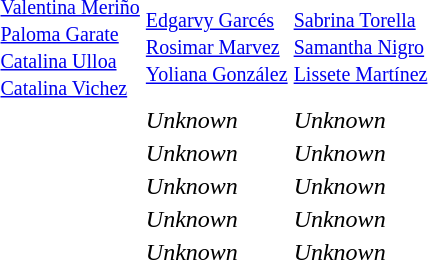<table>
<tr style="vertical-align:top;" style="background:#dfdfdf;">
</tr>
<tr style="vertical-align:center;">
<th scope=row style="text-align:left"></th>
<td><br><small><a href='#'>Valentina Meriño</a><br><a href='#'>Paloma Garate</a><br><a href='#'>Catalina Ulloa</a><br><a href='#'>Catalina Vichez</a></small></td>
<td><br><small><a href='#'>Edgarvy Garcés</a><br><a href='#'>Rosimar Marvez</a><br><a href='#'>Yoliana González</a></small></td>
<td><br><small><a href='#'>Sabrina Torella</a><br><a href='#'>Samantha Nigro</a><br><a href='#'>Lissete Martínez</a></small></td>
</tr>
<tr style="vertical-align:top;">
<th scope=row style="text-align:left"></th>
<td></td>
<td><em>Unknown</em></td>
<td><em>Unknown</em></td>
</tr>
<tr style="vertical-align:top;">
<th scope=row style="text-align:left"></th>
<td></td>
<td><em>Unknown</em></td>
<td><em>Unknown</em></td>
</tr>
<tr style="vertical-align:top;">
<th scope=row style="text-align:left"></th>
<td></td>
<td><em>Unknown</em></td>
<td><em>Unknown</em></td>
</tr>
<tr style="vertical-align:top;">
<th scope=row style="text-align:left"></th>
<td></td>
<td><em>Unknown</em></td>
<td><em>Unknown</em></td>
</tr>
<tr style="vertical-align:top;">
<th scope=row style="text-align:left"></th>
<td></td>
<td><em>Unknown</em></td>
<td><em>Unknown</em></td>
</tr>
</table>
